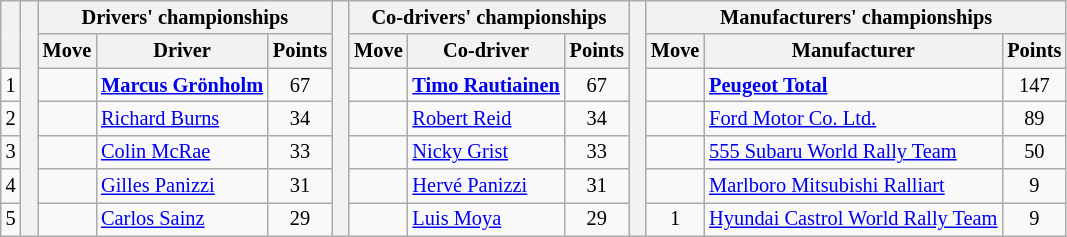<table class="wikitable" style="font-size:85%;">
<tr>
<th rowspan="2"></th>
<th rowspan="7" style="width:5px;"></th>
<th colspan="3">Drivers' championships</th>
<th rowspan="7" style="width:5px;"></th>
<th colspan="3" nowrap>Co-drivers' championships</th>
<th rowspan="7" style="width:5px;"></th>
<th colspan="3" nowrap>Manufacturers' championships</th>
</tr>
<tr>
<th>Move</th>
<th>Driver</th>
<th>Points</th>
<th>Move</th>
<th>Co-driver</th>
<th>Points</th>
<th>Move</th>
<th>Manufacturer</th>
<th>Points</th>
</tr>
<tr>
<td align="center">1</td>
<td align="center"></td>
<td> <strong><a href='#'>Marcus Grönholm</a></strong></td>
<td align="center">67</td>
<td align="center"></td>
<td> <strong><a href='#'>Timo Rautiainen</a></strong></td>
<td align="center">67</td>
<td align="center"></td>
<td> <strong><a href='#'>Peugeot Total</a></strong></td>
<td align="center">147</td>
</tr>
<tr>
<td align="center">2</td>
<td align="center"></td>
<td> <a href='#'>Richard Burns</a></td>
<td align="center">34</td>
<td align="center"></td>
<td> <a href='#'>Robert Reid</a></td>
<td align="center">34</td>
<td align="center"></td>
<td> <a href='#'>Ford Motor Co. Ltd.</a></td>
<td align="center">89</td>
</tr>
<tr>
<td align="center">3</td>
<td align="center"></td>
<td> <a href='#'>Colin McRae</a></td>
<td align="center">33</td>
<td align="center"></td>
<td> <a href='#'>Nicky Grist</a></td>
<td align="center">33</td>
<td align="center"></td>
<td> <a href='#'>555 Subaru World Rally Team</a></td>
<td align="center">50</td>
</tr>
<tr>
<td align="center">4</td>
<td align="center"></td>
<td> <a href='#'>Gilles Panizzi</a></td>
<td align="center">31</td>
<td align="center"></td>
<td> <a href='#'>Hervé Panizzi</a></td>
<td align="center">31</td>
<td align="center"></td>
<td> <a href='#'>Marlboro Mitsubishi Ralliart</a></td>
<td align="center">9</td>
</tr>
<tr>
<td align="center">5</td>
<td align="center"></td>
<td> <a href='#'>Carlos Sainz</a></td>
<td align="center">29</td>
<td align="center"></td>
<td> <a href='#'>Luis Moya</a></td>
<td align="center">29</td>
<td align="center"> 1</td>
<td> <a href='#'>Hyundai Castrol World Rally Team</a></td>
<td align="center">9</td>
</tr>
</table>
